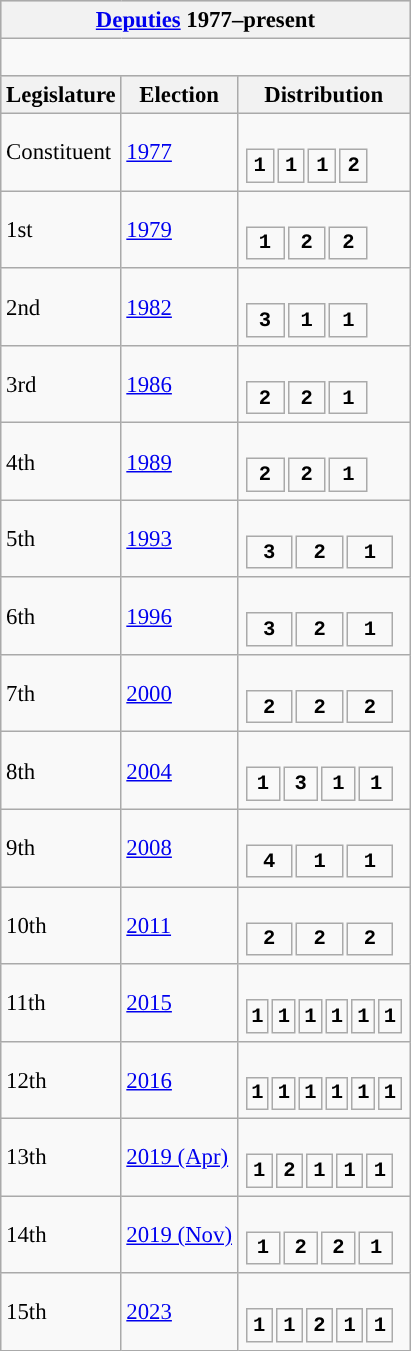<table class="wikitable" style="font-size:95%;">
<tr bgcolor="#CCCCCC">
<th colspan="3"><a href='#'>Deputies</a> 1977–present</th>
</tr>
<tr>
<td colspan="3"><br>


















</td>
</tr>
<tr bgcolor="#CCCCCC">
<th>Legislature</th>
<th>Election</th>
<th>Distribution</th>
</tr>
<tr>
<td>Constituent</td>
<td><a href='#'>1977</a></td>
<td><br><table style="width:6.25em; font-size:90%; text-align:center; font-family:Courier New;">
<tr style="font-weight:bold">
<td style="background:">1</td>
<td style="background:">1</td>
<td style="background:">1</td>
<td style="background:">2</td>
</tr>
</table>
</td>
</tr>
<tr>
<td>1st</td>
<td><a href='#'>1979</a></td>
<td><br><table style="width:6.25em; font-size:90%; text-align:center; font-family:Courier New;">
<tr style="font-weight:bold">
<td style="background:">1</td>
<td style="background:">2</td>
<td style="background:">2</td>
</tr>
</table>
</td>
</tr>
<tr>
<td>2nd</td>
<td><a href='#'>1982</a></td>
<td><br><table style="width:6.25em; font-size:90%; text-align:center; font-family:Courier New;">
<tr style="font-weight:bold">
<td style="background:">3</td>
<td style="background:">1</td>
<td style="background:">1</td>
</tr>
</table>
</td>
</tr>
<tr>
<td>3rd</td>
<td><a href='#'>1986</a></td>
<td><br><table style="width:6.25em; font-size:90%; text-align:center; font-family:Courier New;">
<tr style="font-weight:bold">
<td style="background:">2</td>
<td style="background:">2</td>
<td style="background:">1</td>
</tr>
</table>
</td>
</tr>
<tr>
<td>4th</td>
<td><a href='#'>1989</a></td>
<td><br><table style="width:6.25em; font-size:90%; text-align:center; font-family:Courier New;">
<tr style="font-weight:bold">
<td style="background:">2</td>
<td style="background:">2</td>
<td style="background:">1</td>
</tr>
</table>
</td>
</tr>
<tr>
<td>5th</td>
<td><a href='#'>1993</a></td>
<td><br><table style="width:7.5em; font-size:90%; text-align:center; font-family:Courier New;">
<tr style="font-weight:bold">
<td style="background:">3</td>
<td style="background:">2</td>
<td style="background:">1</td>
</tr>
</table>
</td>
</tr>
<tr>
<td>6th</td>
<td><a href='#'>1996</a></td>
<td><br><table style="width:7.5em; font-size:90%; text-align:center; font-family:Courier New;">
<tr style="font-weight:bold">
<td style="background:">3</td>
<td style="background:">2</td>
<td style="background:">1</td>
</tr>
</table>
</td>
</tr>
<tr>
<td>7th</td>
<td><a href='#'>2000</a></td>
<td><br><table style="width:7.5em; font-size:90%; text-align:center; font-family:Courier New;">
<tr style="font-weight:bold">
<td style="background:">2</td>
<td style="background:">2</td>
<td style="background:">2</td>
</tr>
</table>
</td>
</tr>
<tr>
<td>8th</td>
<td><a href='#'>2004</a></td>
<td><br><table style="width:7.5em; font-size:90%; text-align:center; font-family:Courier New;">
<tr style="font-weight:bold">
<td style="background:">1</td>
<td style="background:">3</td>
<td style="background:">1</td>
<td style="background:">1</td>
</tr>
</table>
</td>
</tr>
<tr>
<td>9th</td>
<td><a href='#'>2008</a></td>
<td><br><table style="width:7.5em; font-size:90%; text-align:center; font-family:Courier New;">
<tr style="font-weight:bold">
<td style="background:">4</td>
<td style="background:">1</td>
<td style="background:">1</td>
</tr>
</table>
</td>
</tr>
<tr>
<td>10th</td>
<td><a href='#'>2011</a></td>
<td><br><table style="width:7.5em; font-size:90%; text-align:center; font-family:Courier New;">
<tr style="font-weight:bold">
<td style="background:">2</td>
<td style="background:">2</td>
<td style="background:">2</td>
</tr>
</table>
</td>
</tr>
<tr>
<td>11th</td>
<td><a href='#'>2015</a></td>
<td><br><table style="width:7.5em; font-size:90%; text-align:center; font-family:Courier New;">
<tr style="font-weight:bold">
<td style="background:">1</td>
<td style="background:">1</td>
<td style="background:">1</td>
<td style="background:">1</td>
<td style="background:">1</td>
<td style="background:">1</td>
</tr>
</table>
</td>
</tr>
<tr>
<td>12th</td>
<td><a href='#'>2016</a></td>
<td><br><table style="width:7.5em; font-size:90%; text-align:center; font-family:Courier New;">
<tr style="font-weight:bold">
<td style="background:">1</td>
<td style="background:">1</td>
<td style="background:">1</td>
<td style="background:">1</td>
<td style="background:">1</td>
<td style="background:">1</td>
</tr>
</table>
</td>
</tr>
<tr>
<td>13th</td>
<td><a href='#'>2019 (Apr)</a></td>
<td><br><table style="width:7.5em; font-size:90%; text-align:center; font-family:Courier New;">
<tr style="font-weight:bold">
<td style="background:">1</td>
<td style="background:">2</td>
<td style="background:">1</td>
<td style="background:">1</td>
<td style="background:">1</td>
</tr>
</table>
</td>
</tr>
<tr>
<td>14th</td>
<td><a href='#'>2019 (Nov)</a></td>
<td><br><table style="width:7.5em; font-size:90%; text-align:center; font-family:Courier New;">
<tr style="font-weight:bold">
<td style="background:">1</td>
<td style="background:">2</td>
<td style="background:">2</td>
<td style="background:">1</td>
</tr>
</table>
</td>
</tr>
<tr>
<td>15th</td>
<td><a href='#'>2023</a></td>
<td><br><table style="width:7.5em; font-size:90%; text-align:center; font-family:Courier New;">
<tr style="font-weight:bold">
<td style="background:">1</td>
<td style="background:">1</td>
<td style="background:">2</td>
<td style="background:">1</td>
<td style="background:">1</td>
</tr>
</table>
</td>
</tr>
</table>
